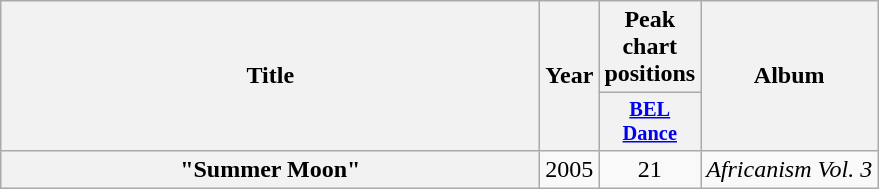<table class="wikitable plainrowheaders" style="text-align:center;">
<tr>
<th scope="col" rowspan="2" style="width:22em;">Title</th>
<th scope="col" rowspan="2" style="width:1em;">Year</th>
<th scope="col">Peak chart positions</th>
<th scope="col" rowspan="2">Album</th>
</tr>
<tr>
<th scope="col" style="width:3em;font-size:85%;"><a href='#'>BEL<br>Dance</a><br></th>
</tr>
<tr>
<th scope="row">"Summer Moon"</th>
<td>2005</td>
<td>21</td>
<td><em>Africanism Vol. 3</em></td>
</tr>
</table>
